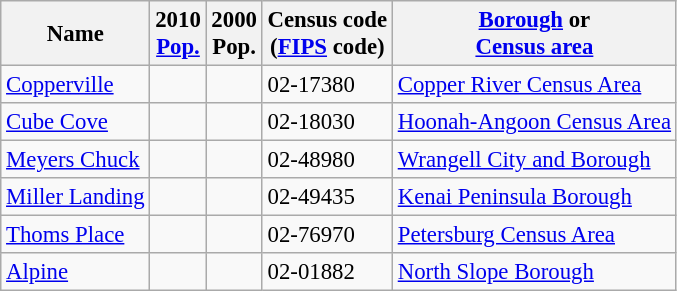<table class="wikitable sortable" style="font-size:95%;">
<tr>
<th>Name</th>
<th>2010<br><a href='#'>Pop.</a></th>
<th>2000<br>Pop.</th>
<th>Census code<br>(<a href='#'>FIPS</a> code)</th>
<th><a href='#'>Borough</a> or<br><a href='#'>Census area</a></th>
</tr>
<tr>
<td><a href='#'>Copperville</a></td>
<td align=right></td>
<td align=right></td>
<td>02-17380</td>
<td><a href='#'>Copper River Census Area</a></td>
</tr>
<tr>
<td><a href='#'>Cube Cove</a></td>
<td align=right></td>
<td align=right></td>
<td>02-18030</td>
<td><a href='#'>Hoonah-Angoon Census Area</a></td>
</tr>
<tr>
<td><a href='#'>Meyers Chuck</a></td>
<td align=right></td>
<td align=right></td>
<td>02-48980</td>
<td><a href='#'>Wrangell City and Borough</a></td>
</tr>
<tr>
<td><a href='#'>Miller Landing</a></td>
<td align=right></td>
<td align=right></td>
<td>02-49435</td>
<td><a href='#'>Kenai Peninsula Borough</a></td>
</tr>
<tr>
<td><a href='#'>Thoms Place</a></td>
<td align=right></td>
<td align=right></td>
<td>02-76970</td>
<td><a href='#'>Petersburg Census Area</a></td>
</tr>
<tr>
<td><a href='#'>Alpine</a></td>
<td align=right></td>
<td align=right></td>
<td>02-01882</td>
<td><a href='#'>North Slope Borough</a></td>
</tr>
</table>
